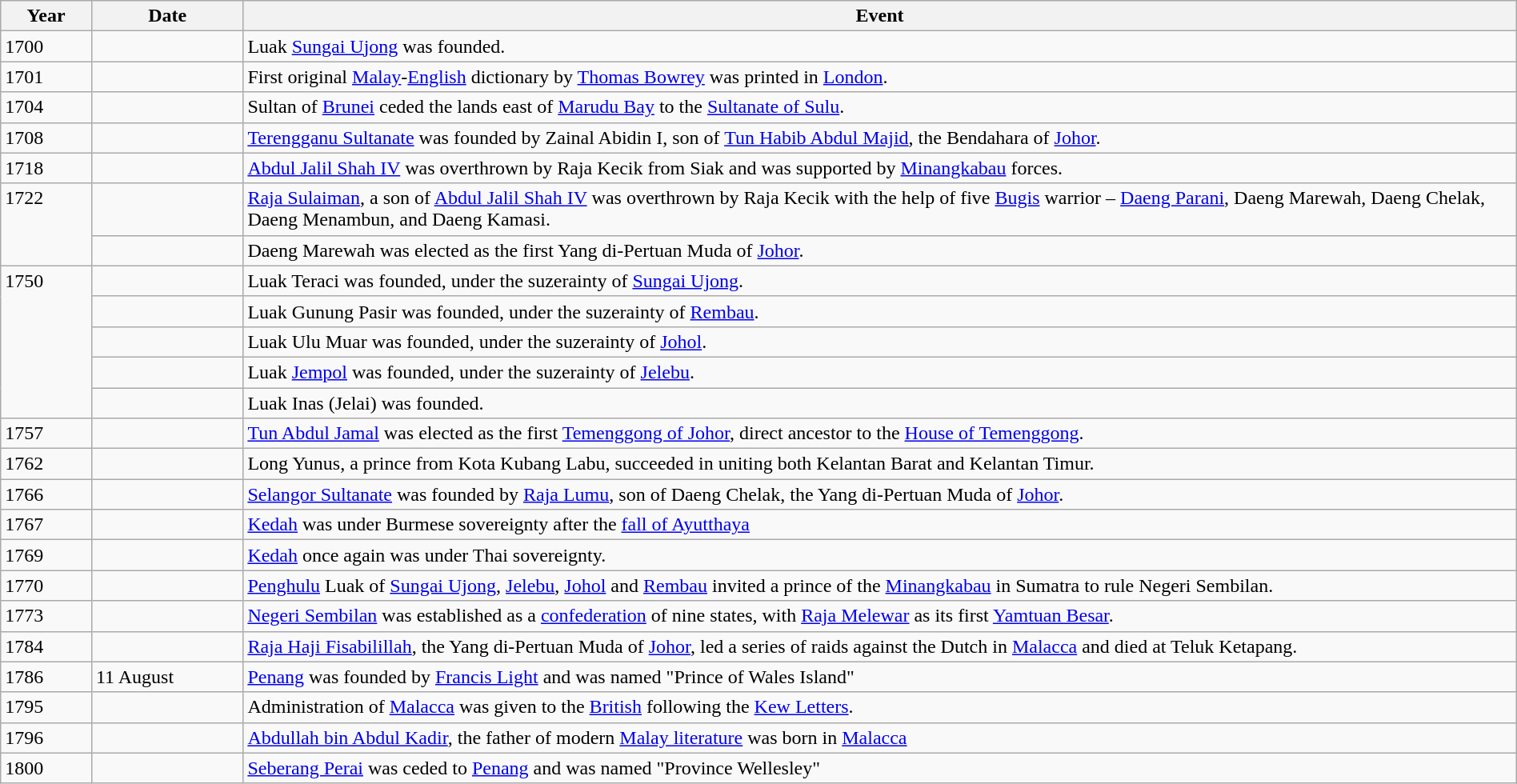<table class="wikitable" width="100%">
<tr>
<th style="width:6%">Year</th>
<th style="width:10%">Date</th>
<th>Event</th>
</tr>
<tr>
<td>1700</td>
<td></td>
<td>Luak <a href='#'>Sungai Ujong</a> was founded.</td>
</tr>
<tr>
<td>1701</td>
<td></td>
<td>First original <a href='#'>Malay</a>-<a href='#'>English</a> dictionary by <a href='#'>Thomas Bowrey</a> was printed in <a href='#'>London</a>.</td>
</tr>
<tr>
<td>1704</td>
<td></td>
<td>Sultan of <a href='#'>Brunei</a> ceded the lands east of <a href='#'>Marudu Bay</a> to the <a href='#'>Sultanate of Sulu</a>.</td>
</tr>
<tr>
<td>1708</td>
<td></td>
<td><a href='#'>Terengganu Sultanate</a> was founded by Zainal Abidin I, son of <a href='#'>Tun Habib Abdul Majid</a>, the Bendahara of <a href='#'>Johor</a>.</td>
</tr>
<tr>
<td>1718</td>
<td></td>
<td><a href='#'>Abdul Jalil Shah IV</a> was overthrown by Raja Kecik from Siak and was supported by <a href='#'>Minangkabau</a> forces.</td>
</tr>
<tr>
<td rowspan="2" valign="top">1722</td>
<td></td>
<td><a href='#'>Raja Sulaiman</a>, a son of <a href='#'>Abdul Jalil Shah IV</a> was overthrown by Raja Kecik with the help of five <a href='#'>Bugis</a> warrior – <a href='#'>Daeng Parani</a>, Daeng Marewah, Daeng Chelak, Daeng Menambun, and Daeng Kamasi.</td>
</tr>
<tr>
<td></td>
<td>Daeng Marewah was elected as the first Yang di-Pertuan Muda of <a href='#'>Johor</a>.</td>
</tr>
<tr>
<td rowspan="5" valign="top">1750</td>
<td></td>
<td>Luak Teraci was founded, under the suzerainty of <a href='#'>Sungai Ujong</a>.</td>
</tr>
<tr>
<td></td>
<td>Luak Gunung Pasir was founded, under the suzerainty of <a href='#'>Rembau</a>.</td>
</tr>
<tr>
<td></td>
<td>Luak Ulu Muar was founded, under the suzerainty of <a href='#'>Johol</a>.</td>
</tr>
<tr>
<td></td>
<td>Luak <a href='#'>Jempol</a> was founded, under the suzerainty of <a href='#'>Jelebu</a>.</td>
</tr>
<tr>
<td></td>
<td>Luak Inas (Jelai) was founded.</td>
</tr>
<tr>
<td>1757</td>
<td></td>
<td><a href='#'>Tun Abdul Jamal</a> was elected as the first <a href='#'>Temenggong of Johor</a>, direct ancestor to the <a href='#'>House of Temenggong</a>.</td>
</tr>
<tr>
<td>1762</td>
<td></td>
<td>Long Yunus, a prince from Kota Kubang Labu, succeeded in uniting both Kelantan Barat and Kelantan Timur.</td>
</tr>
<tr>
<td>1766</td>
<td></td>
<td><a href='#'>Selangor Sultanate</a> was founded by <a href='#'>Raja Lumu</a>, son of Daeng Chelak, the Yang di-Pertuan Muda of <a href='#'>Johor</a>.</td>
</tr>
<tr>
<td>1767</td>
<td></td>
<td><a href='#'>Kedah</a> was under Burmese sovereignty after the <a href='#'>fall of Ayutthaya</a></td>
</tr>
<tr>
<td>1769</td>
<td></td>
<td><a href='#'>Kedah</a> once again was under Thai sovereignty.</td>
</tr>
<tr>
<td>1770</td>
<td></td>
<td><a href='#'>Penghulu</a> Luak of <a href='#'>Sungai Ujong</a>, <a href='#'>Jelebu</a>, <a href='#'>Johol</a> and <a href='#'>Rembau</a> invited a prince of the <a href='#'>Minangkabau</a> in Sumatra to rule Negeri Sembilan.</td>
</tr>
<tr>
<td>1773</td>
<td></td>
<td><a href='#'>Negeri Sembilan</a> was established as a <a href='#'>confederation</a> of nine states, with <a href='#'>Raja Melewar</a> as its first <a href='#'>Yamtuan Besar</a>.</td>
</tr>
<tr>
<td>1784</td>
<td></td>
<td><a href='#'>Raja Haji Fisabilillah</a>, the Yang di-Pertuan Muda of <a href='#'>Johor</a>, led a series of raids against the Dutch in <a href='#'>Malacca</a> and died at Teluk Ketapang.</td>
</tr>
<tr>
<td>1786</td>
<td>11 August</td>
<td><a href='#'>Penang</a> was founded by <a href='#'>Francis Light</a> and was named "Prince of Wales Island"</td>
</tr>
<tr>
<td>1795</td>
<td></td>
<td>Administration of <a href='#'>Malacca</a> was given to the <a href='#'>British</a> following the <a href='#'>Kew Letters</a>.</td>
</tr>
<tr>
<td>1796</td>
<td></td>
<td><a href='#'>Abdullah bin Abdul Kadir</a>, the father of modern <a href='#'>Malay literature</a> was born in <a href='#'>Malacca</a></td>
</tr>
<tr>
<td>1800</td>
<td></td>
<td><a href='#'>Seberang Perai</a> was ceded to <a href='#'>Penang</a> and was named "Province Wellesley"</td>
</tr>
</table>
